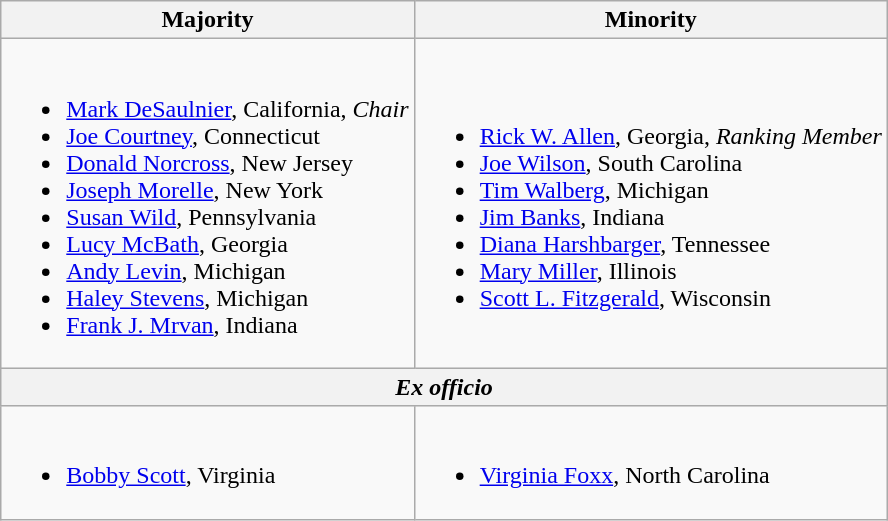<table class=wikitable>
<tr>
<th>Majority</th>
<th>Minority</th>
</tr>
<tr>
<td><br><ul><li><a href='#'>Mark DeSaulnier</a>, California, <em>Chair</em></li><li><a href='#'>Joe Courtney</a>, Connecticut</li><li><a href='#'>Donald Norcross</a>, New Jersey</li><li><a href='#'>Joseph Morelle</a>, New York</li><li><a href='#'>Susan Wild</a>, Pennsylvania</li><li><a href='#'>Lucy McBath</a>, Georgia</li><li><a href='#'>Andy Levin</a>, Michigan</li><li><a href='#'>Haley Stevens</a>, Michigan</li><li><a href='#'>Frank J. Mrvan</a>, Indiana</li></ul></td>
<td><br><ul><li><a href='#'>Rick W. Allen</a>, Georgia, <em>Ranking Member</em></li><li><a href='#'>Joe Wilson</a>, South Carolina</li><li><a href='#'>Tim Walberg</a>, Michigan</li><li><a href='#'>Jim Banks</a>, Indiana</li><li><a href='#'>Diana Harshbarger</a>, Tennessee</li><li><a href='#'>Mary Miller</a>, Illinois</li><li><a href='#'>Scott L. Fitzgerald</a>, Wisconsin</li></ul></td>
</tr>
<tr>
<th colspan=2><em>Ex officio</em></th>
</tr>
<tr>
<td><br><ul><li><a href='#'>Bobby Scott</a>, Virginia</li></ul></td>
<td><br><ul><li><a href='#'>Virginia Foxx</a>, North Carolina</li></ul></td>
</tr>
</table>
